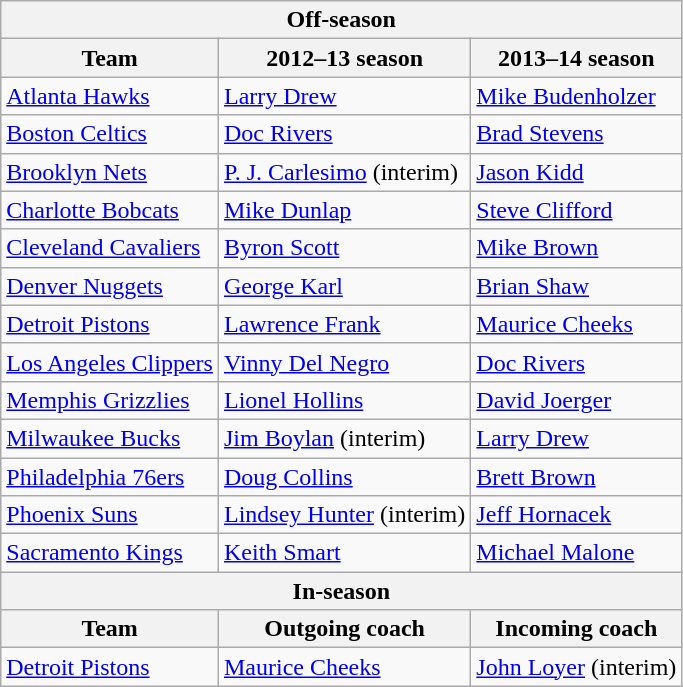<table class="wikitable">
<tr>
<th colspan="3">Off-season</th>
</tr>
<tr>
<th>Team</th>
<th>2012–13 season</th>
<th>2013–14 season</th>
</tr>
<tr>
<td><a href='#'>Atlanta Hawks</a></td>
<td><a href='#'>Larry Drew</a></td>
<td><a href='#'>Mike Budenholzer</a></td>
</tr>
<tr>
<td><a href='#'>Boston Celtics</a></td>
<td><a href='#'>Doc Rivers</a></td>
<td><a href='#'>Brad Stevens</a></td>
</tr>
<tr>
<td><a href='#'>Brooklyn Nets</a></td>
<td><a href='#'>P. J. Carlesimo</a> (interim)</td>
<td><a href='#'>Jason Kidd</a></td>
</tr>
<tr>
<td><a href='#'>Charlotte Bobcats</a></td>
<td><a href='#'>Mike Dunlap</a></td>
<td><a href='#'>Steve Clifford</a></td>
</tr>
<tr>
<td><a href='#'>Cleveland Cavaliers</a></td>
<td><a href='#'>Byron Scott</a></td>
<td><a href='#'>Mike Brown</a></td>
</tr>
<tr>
<td><a href='#'>Denver Nuggets</a></td>
<td><a href='#'>George Karl</a></td>
<td><a href='#'>Brian Shaw</a></td>
</tr>
<tr>
<td><a href='#'>Detroit Pistons</a></td>
<td><a href='#'>Lawrence Frank</a></td>
<td><a href='#'>Maurice Cheeks</a></td>
</tr>
<tr>
<td><a href='#'>Los Angeles Clippers</a></td>
<td><a href='#'>Vinny Del Negro</a></td>
<td><a href='#'>Doc Rivers</a></td>
</tr>
<tr>
<td><a href='#'>Memphis Grizzlies</a></td>
<td><a href='#'>Lionel Hollins</a></td>
<td><a href='#'>David Joerger</a></td>
</tr>
<tr>
<td><a href='#'>Milwaukee Bucks</a></td>
<td><a href='#'>Jim Boylan</a> (interim)</td>
<td><a href='#'>Larry Drew</a></td>
</tr>
<tr>
<td><a href='#'>Philadelphia 76ers</a></td>
<td><a href='#'>Doug Collins</a></td>
<td><a href='#'>Brett Brown</a></td>
</tr>
<tr>
<td><a href='#'>Phoenix Suns</a></td>
<td><a href='#'>Lindsey Hunter</a> (interim)</td>
<td><a href='#'>Jeff Hornacek</a></td>
</tr>
<tr>
<td><a href='#'>Sacramento Kings</a></td>
<td><a href='#'>Keith Smart</a></td>
<td><a href='#'>Michael Malone</a></td>
</tr>
<tr>
<th colspan="3">In-season</th>
</tr>
<tr>
<th>Team</th>
<th>Outgoing coach</th>
<th>Incoming coach</th>
</tr>
<tr>
<td><a href='#'>Detroit Pistons</a></td>
<td><a href='#'>Maurice Cheeks</a></td>
<td><a href='#'>John Loyer</a> (interim)</td>
</tr>
</table>
